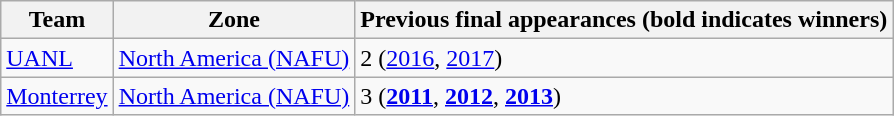<table class="wikitable">
<tr>
<th>Team</th>
<th>Zone</th>
<th>Previous final appearances (bold indicates winners)</th>
</tr>
<tr>
<td> <a href='#'>UANL</a></td>
<td><a href='#'>North America (NAFU)</a></td>
<td>2 (<a href='#'>2016</a>, <a href='#'>2017</a>)</td>
</tr>
<tr>
<td> <a href='#'>Monterrey</a></td>
<td><a href='#'>North America (NAFU)</a></td>
<td>3 (<strong><a href='#'>2011</a></strong>, <strong><a href='#'>2012</a></strong>, <strong><a href='#'>2013</a></strong>)</td>
</tr>
</table>
